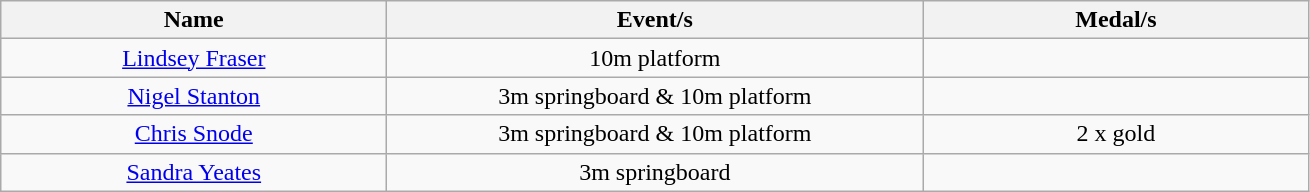<table class="wikitable" style="text-align: center">
<tr>
<th width=250>Name</th>
<th width=350>Event/s</th>
<th width=250>Medal/s</th>
</tr>
<tr>
<td><a href='#'>Lindsey Fraser</a></td>
<td>10m platform</td>
<td></td>
</tr>
<tr>
<td><a href='#'>Nigel Stanton</a></td>
<td>3m springboard & 10m platform</td>
<td></td>
</tr>
<tr>
<td><a href='#'>Chris Snode</a></td>
<td>3m springboard & 10m platform</td>
<td>2 x gold</td>
</tr>
<tr>
<td><a href='#'>Sandra Yeates</a></td>
<td>3m springboard</td>
<td></td>
</tr>
</table>
